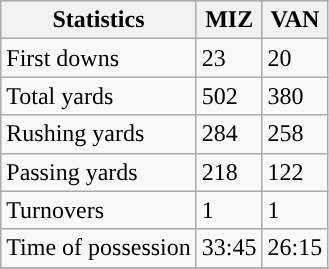<table class="wikitable" style="float: left;">
<tr>
<th>Statistics</th>
<th>MIZ</th>
<th>VAN</th>
</tr>
<tr>
<td>First downs</td>
<td>23</td>
<td>20</td>
</tr>
<tr>
<td>Total yards</td>
<td>502</td>
<td>380</td>
</tr>
<tr>
<td>Rushing yards</td>
<td>284</td>
<td>258</td>
</tr>
<tr>
<td>Passing yards</td>
<td>218</td>
<td>122</td>
</tr>
<tr>
<td>Turnovers</td>
<td>1</td>
<td>1</td>
</tr>
<tr>
<td>Time of possession</td>
<td>33:45</td>
<td>26:15</td>
</tr>
<tr>
</tr>
</table>
